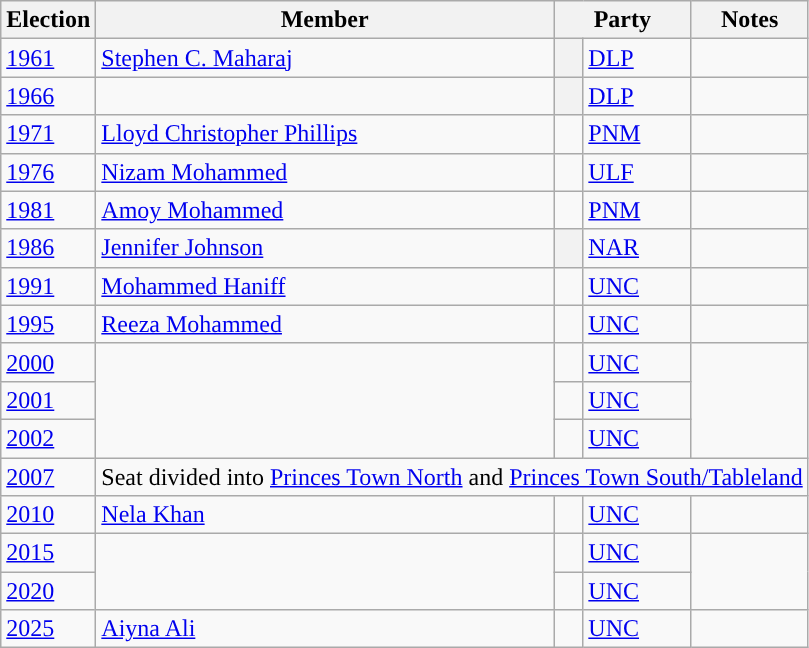<table class="wikitable sortable">
<tr>
<th>Election</th>
<th>Member</th>
<th colspan="2">Party</th>
<th>Notes</th>
</tr>
<tr>
<td><a href='#'>1961</a></td>
<td><a href='#'>Stephen C. Maharaj</a></td>
<th style="background-color: "></th>
<td><a href='#'>DLP</a></td>
<td></td>
</tr>
<tr>
<td><a href='#'>1966</a></td>
<td></td>
<th style="background-color: "></th>
<td><a href='#'>DLP</a></td>
<td></td>
</tr>
<tr>
<td><a href='#'>1971</a></td>
<td><a href='#'>Lloyd Christopher Phillips</a></td>
<td style="background:"> </td>
<td><a href='#'>PNM</a></td>
<td></td>
</tr>
<tr>
<td><a href='#'>1976</a></td>
<td><a href='#'>Nizam Mohammed</a></td>
<td style="background:"> </td>
<td><a href='#'>ULF</a></td>
<td></td>
</tr>
<tr>
<td><a href='#'>1981</a></td>
<td><a href='#'>Amoy Mohammed</a></td>
<td style="background:"> </td>
<td><a href='#'>PNM</a></td>
<td></td>
</tr>
<tr>
<td><a href='#'>1986</a></td>
<td><a href='#'>Jennifer Johnson</a></td>
<th style="background-color: "></th>
<td><a href='#'>NAR</a></td>
<td></td>
</tr>
<tr>
<td><a href='#'>1991</a></td>
<td><a href='#'>Mohammed Haniff</a></td>
<td style="background:"> </td>
<td><a href='#'>UNC</a></td>
<td></td>
</tr>
<tr>
<td><a href='#'>1995</a></td>
<td><a href='#'>Reeza Mohammed</a></td>
<td style="background:"> </td>
<td><a href='#'>UNC</a></td>
<td></td>
</tr>
<tr>
<td><a href='#'>2000</a></td>
<td rowspan="3"></td>
<td style="background:"> </td>
<td><a href='#'>UNC</a></td>
<td rowspan="3"></td>
</tr>
<tr>
<td><a href='#'>2001</a></td>
<td style="background:"> </td>
<td><a href='#'>UNC</a></td>
</tr>
<tr>
<td><a href='#'>2002</a></td>
<td style="background:"> </td>
<td><a href='#'>UNC</a></td>
</tr>
<tr>
<td><a href='#'>2007</a></td>
<td colspan="4">Seat divided into <a href='#'>Princes Town North</a> and <a href='#'>Princes Town South/Tableland</a></td>
</tr>
<tr>
<td><a href='#'>2010</a></td>
<td><a href='#'>Nela Khan</a></td>
<td style="background:"> </td>
<td><a href='#'>UNC</a></td>
<td></td>
</tr>
<tr>
<td><a href='#'>2015</a></td>
<td rowspan="2"></td>
<td style="background:"> </td>
<td><a href='#'>UNC</a></td>
<td rowspan="2"></td>
</tr>
<tr>
<td><a href='#'>2020</a></td>
<td style="background:"> </td>
<td><a href='#'>UNC</a></td>
</tr>
<tr>
<td><a href='#'>2025</a></td>
<td><a href='#'>Aiyna Ali</a></td>
<td style="background:"> </td>
<td><a href='#'>UNC</a></td>
<td></td>
</tr>
</table>
